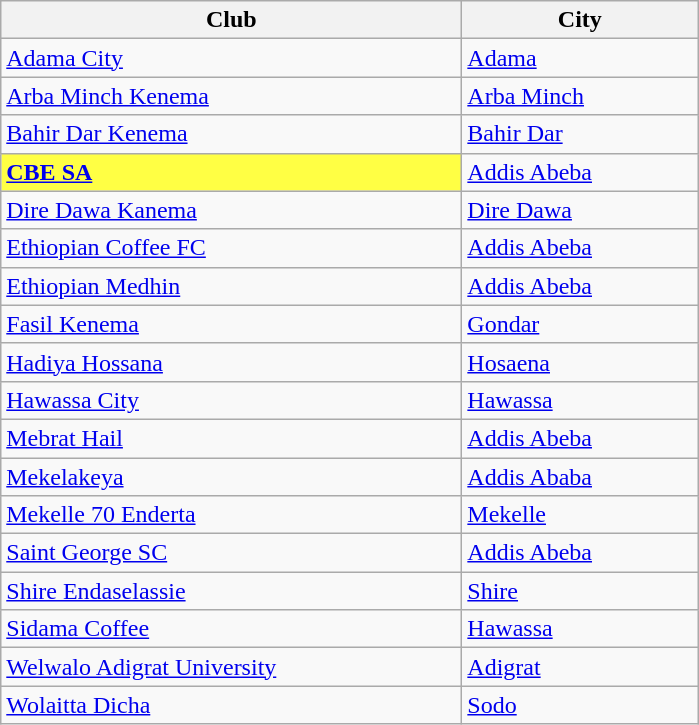<table class="wikitable sortable">
<tr>
<th width="300px">Club</th>
<th width="150px">City</th>
</tr>
<tr>
<td><a href='#'>Adama City</a></td>
<td><a href='#'>Adama</a></td>
</tr>
<tr>
<td><a href='#'>Arba Minch Kenema</a></td>
<td><a href='#'>Arba Minch</a></td>
</tr>
<tr>
<td><a href='#'>Bahir Dar Kenema</a></td>
<td><a href='#'>Bahir Dar</a></td>
</tr>
<tr>
<td bgcolor=#ffff44><strong><a href='#'>CBE SA</a></strong></td>
<td><a href='#'>Addis Abeba</a></td>
</tr>
<tr>
<td><a href='#'>Dire Dawa Kanema</a></td>
<td><a href='#'>Dire Dawa</a></td>
</tr>
<tr>
<td><a href='#'>Ethiopian Coffee FC</a></td>
<td><a href='#'>Addis Abeba</a></td>
</tr>
<tr>
<td><a href='#'>Ethiopian Medhin</a></td>
<td><a href='#'>Addis Abeba</a></td>
</tr>
<tr>
<td><a href='#'>Fasil Kenema</a></td>
<td><a href='#'>Gondar</a></td>
</tr>
<tr>
<td><a href='#'>Hadiya Hossana</a></td>
<td><a href='#'>Hosaena</a></td>
</tr>
<tr>
<td><a href='#'>Hawassa City</a></td>
<td><a href='#'>Hawassa</a></td>
</tr>
<tr>
<td><a href='#'>Mebrat Hail</a></td>
<td><a href='#'>Addis Abeba</a></td>
</tr>
<tr>
<td><a href='#'>Mekelakeya</a></td>
<td><a href='#'>Addis Ababa</a></td>
</tr>
<tr>
<td><a href='#'>Mekelle 70 Enderta</a></td>
<td><a href='#'>Mekelle</a></td>
</tr>
<tr>
<td><a href='#'>Saint George SC</a></td>
<td><a href='#'>Addis Abeba</a></td>
</tr>
<tr>
<td><a href='#'>Shire Endaselassie</a></td>
<td><a href='#'>Shire</a></td>
</tr>
<tr>
<td><a href='#'>Sidama Coffee</a></td>
<td><a href='#'>Hawassa</a></td>
</tr>
<tr>
<td><a href='#'>Welwalo Adigrat University</a></td>
<td><a href='#'>Adigrat</a></td>
</tr>
<tr>
<td><a href='#'>Wolaitta Dicha</a></td>
<td><a href='#'>Sodo</a></td>
</tr>
</table>
